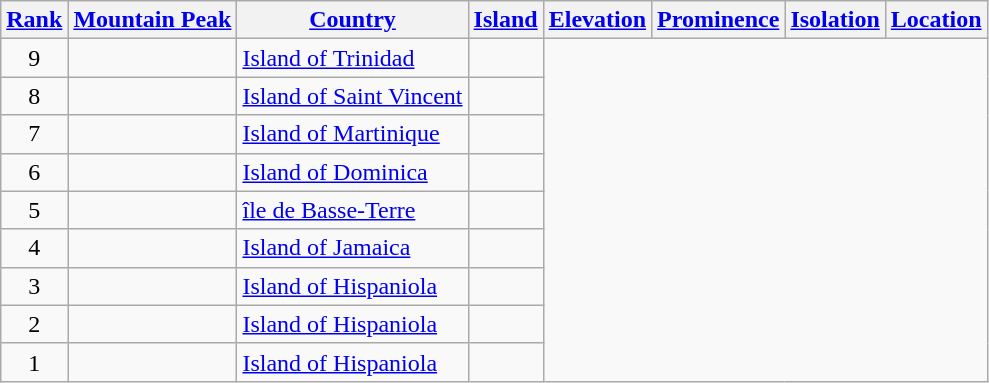<table class="wikitable sortable">
<tr>
<th><a href='#'>Rank</a></th>
<th><a href='#'>Mountain Peak</a></th>
<th><a href='#'>Country</a></th>
<th><a href='#'>Island</a></th>
<th><a href='#'>Elevation</a></th>
<th><a href='#'>Prominence</a></th>
<th><a href='#'>Isolation</a></th>
<th><a href='#'>Location</a></th>
</tr>
<tr>
<td align=center>9<br></td>
<td></td>
<td><a href='#'>Island of Trinidad</a><br></td>
<td></td>
</tr>
<tr>
<td align=center>8<br></td>
<td></td>
<td><a href='#'>Island of Saint Vincent</a><br></td>
<td></td>
</tr>
<tr>
<td align=center>7<br></td>
<td></td>
<td><a href='#'>Island of Martinique</a><br></td>
<td></td>
</tr>
<tr>
<td align=center>6<br></td>
<td></td>
<td><a href='#'>Island of Dominica</a><br></td>
<td></td>
</tr>
<tr>
<td align=center>5<br></td>
<td></td>
<td><a href='#'>île de Basse-Terre</a><br></td>
<td></td>
</tr>
<tr>
<td align=center>4<br></td>
<td></td>
<td><a href='#'>Island of Jamaica</a><br></td>
<td></td>
</tr>
<tr>
<td align=center>3<br></td>
<td></td>
<td><a href='#'>Island of Hispaniola</a><br></td>
<td></td>
</tr>
<tr>
<td align=center>2<br></td>
<td></td>
<td><a href='#'>Island of Hispaniola</a><br></td>
<td></td>
</tr>
<tr>
<td align=center>1<br></td>
<td></td>
<td><a href='#'>Island of Hispaniola</a><br></td>
<td></td>
</tr>
</table>
